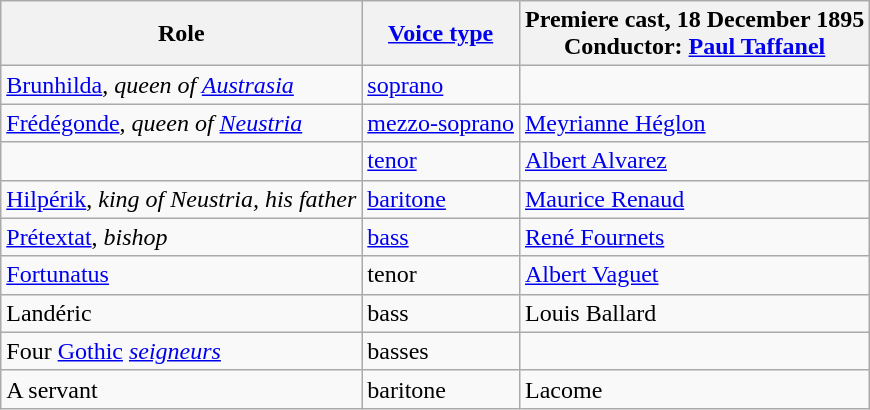<table class="wikitable">
<tr>
<th>Role</th>
<th><a href='#'>Voice type</a></th>
<th>Premiere cast, 18 December 1895<br>Conductor: <a href='#'>Paul Taffanel</a></th>
</tr>
<tr>
<td><a href='#'>Brunhilda</a>, <em>queen of <a href='#'>Austrasia</a></em></td>
<td><a href='#'>soprano</a></td>
<td></td>
</tr>
<tr>
<td><a href='#'>Frédégonde</a>, <em>queen of <a href='#'>Neustria</a></em></td>
<td><a href='#'>mezzo-soprano</a></td>
<td><a href='#'>Meyrianne Héglon</a></td>
</tr>
<tr>
<td></td>
<td><a href='#'>tenor</a></td>
<td><a href='#'>Albert Alvarez</a></td>
</tr>
<tr>
<td><a href='#'>Hilpérik</a>, <em>king of Neustria, his father</em></td>
<td><a href='#'>baritone</a></td>
<td><a href='#'>Maurice Renaud</a></td>
</tr>
<tr>
<td><a href='#'>Prétextat</a>, <em>bishop</em></td>
<td><a href='#'>bass</a></td>
<td><a href='#'>René Fournets</a></td>
</tr>
<tr>
<td><a href='#'>Fortunatus</a></td>
<td>tenor</td>
<td><a href='#'>Albert Vaguet</a></td>
</tr>
<tr>
<td>Landéric</td>
<td>bass</td>
<td>Louis Ballard</td>
</tr>
<tr>
<td>Four <a href='#'>Gothic</a> <em><a href='#'>seigneurs</a></em></td>
<td>basses</td>
<td></td>
</tr>
<tr>
<td>A servant</td>
<td>baritone</td>
<td>Lacome</td>
</tr>
</table>
